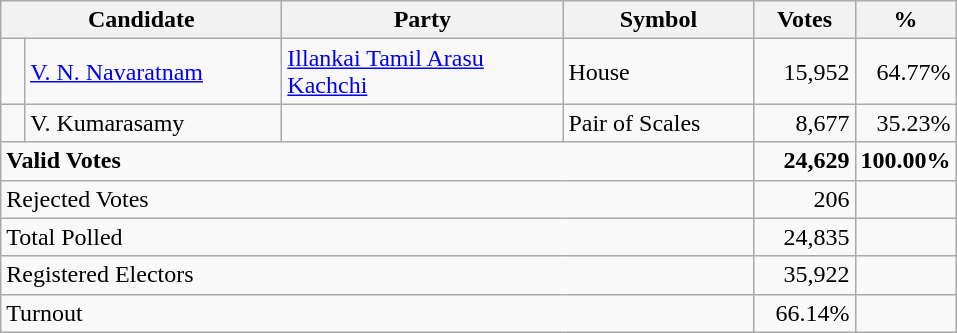<table class="wikitable" border="1" style="text-align:right;">
<tr>
<th align=left colspan=2 width="180">Candidate</th>
<th align=left width="180">Party</th>
<th align=left width="120">Symbol</th>
<th align=left width="60">Votes</th>
<th align=left width="60">%</th>
</tr>
<tr>
<td bgcolor=> </td>
<td align=left><a href='#'>V. N. Navaratnam</a></td>
<td align=left><a href='#'>Illankai Tamil Arasu Kachchi</a></td>
<td align=left>House</td>
<td>15,952</td>
<td>64.77%</td>
</tr>
<tr>
<td></td>
<td align=left>V. Kumarasamy</td>
<td></td>
<td align=left>Pair of Scales</td>
<td>8,677</td>
<td>35.23%</td>
</tr>
<tr>
<td align=left colspan=4><strong>Valid Votes</strong></td>
<td><strong>24,629</strong></td>
<td><strong>100.00%</strong></td>
</tr>
<tr>
<td align=left colspan=4>Rejected Votes</td>
<td>206</td>
<td></td>
</tr>
<tr>
<td align=left colspan=4>Total Polled</td>
<td>24,835</td>
<td></td>
</tr>
<tr>
<td align=left colspan=4>Registered Electors</td>
<td>35,922</td>
<td></td>
</tr>
<tr>
<td align=left colspan=4>Turnout</td>
<td>66.14%</td>
</tr>
</table>
